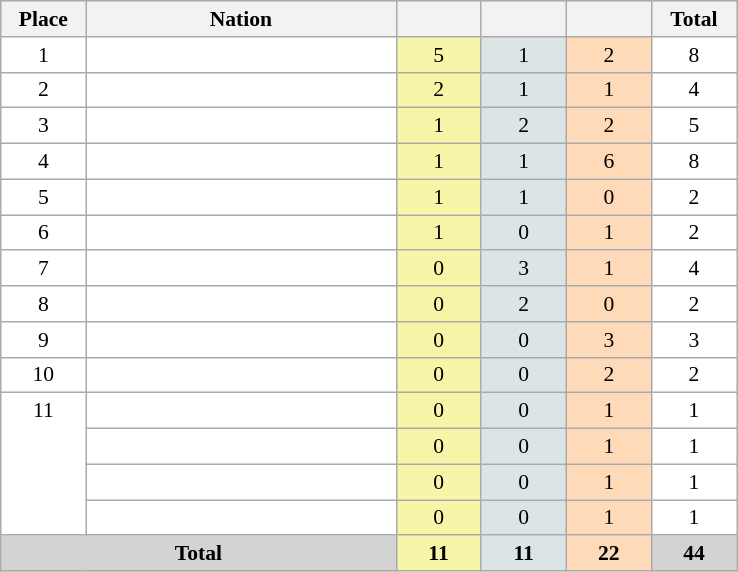<table class=wikitable style="border:1px solid #AAAAAA;font-size:90%">
<tr bgcolor="#EFEFEF">
<th width=50>Place</th>
<th width=200>Nation</th>
<th width=50></th>
<th width=50></th>
<th width=50></th>
<th width=50>Total</th>
</tr>
<tr align="center" valign="top" bgcolor="#FFFFFF">
<td>1</td>
<td align="left"></td>
<td style="background:#F7F6A8;">5</td>
<td style="background:#DCE5E5;">1</td>
<td style="background:#FFDAB9;">2</td>
<td>8</td>
</tr>
<tr align="center" valign="top" bgcolor="#FFFFFF">
<td>2</td>
<td align="left"></td>
<td style="background:#F7F6A8;">2</td>
<td style="background:#DCE5E5;">1</td>
<td style="background:#FFDAB9;">1</td>
<td>4</td>
</tr>
<tr align="center" valign="top" bgcolor="#FFFFFF">
<td>3</td>
<td align="left"></td>
<td style="background:#F7F6A8;">1</td>
<td style="background:#DCE5E5;">2</td>
<td style="background:#FFDAB9;">2</td>
<td>5</td>
</tr>
<tr align="center" valign="top" bgcolor="#FFFFFF">
<td>4</td>
<td align="left"></td>
<td style="background:#F7F6A8;">1</td>
<td style="background:#DCE5E5;">1</td>
<td style="background:#FFDAB9;">6</td>
<td>8</td>
</tr>
<tr align="center" valign="top" bgcolor="#FFFFFF">
<td>5</td>
<td align="left"></td>
<td style="background:#F7F6A8;">1</td>
<td style="background:#DCE5E5;">1</td>
<td style="background:#FFDAB9;">0</td>
<td>2</td>
</tr>
<tr align="center" valign="top" bgcolor="#FFFFFF">
<td>6</td>
<td align="left"></td>
<td style="background:#F7F6A8;">1</td>
<td style="background:#DCE5E5;">0</td>
<td style="background:#FFDAB9;">1</td>
<td>2</td>
</tr>
<tr align="center" valign="top" bgcolor="#FFFFFF">
<td>7</td>
<td align="left"></td>
<td style="background:#F7F6A8;">0</td>
<td style="background:#DCE5E5;">3</td>
<td style="background:#FFDAB9;">1</td>
<td>4</td>
</tr>
<tr align="center" valign="top" bgcolor="#FFFFFF">
<td>8</td>
<td align="left"></td>
<td style="background:#F7F6A8;">0</td>
<td style="background:#DCE5E5;">2</td>
<td style="background:#FFDAB9;">0</td>
<td>2</td>
</tr>
<tr align="center" valign="top" bgcolor="#FFFFFF">
<td>9</td>
<td align="left"></td>
<td style="background:#F7F6A8;">0</td>
<td style="background:#DCE5E5;">0</td>
<td style="background:#FFDAB9;">3</td>
<td>3</td>
</tr>
<tr align="center" valign="top" bgcolor="#FFFFFF">
<td>10</td>
<td align="left"></td>
<td style="background:#F7F6A8;">0</td>
<td style="background:#DCE5E5;">0</td>
<td style="background:#FFDAB9;">2</td>
<td>2</td>
</tr>
<tr align="center" valign="top" bgcolor="#FFFFFF">
<td rowspan=4 valign="center">11</td>
<td align="left"></td>
<td style="background:#F7F6A8;">0</td>
<td style="background:#DCE5E5;">0</td>
<td style="background:#FFDAB9;">1</td>
<td>1</td>
</tr>
<tr align="center" valign="top" bgcolor="#FFFFFF">
<td align="left"></td>
<td style="background:#F7F6A8;">0</td>
<td style="background:#DCE5E5;">0</td>
<td style="background:#FFDAB9;">1</td>
<td>1</td>
</tr>
<tr align="center" valign="top" bgcolor="#FFFFFF">
<td align="left"></td>
<td style="background:#F7F6A8;">0</td>
<td style="background:#DCE5E5;">0</td>
<td style="background:#FFDAB9;">1</td>
<td>1</td>
</tr>
<tr align="center" valign="top" bgcolor="#FFFFFF">
<td align="left"></td>
<td style="background:#F7F6A8;">0</td>
<td style="background:#DCE5E5;">0</td>
<td style="background:#FFDAB9;">1</td>
<td>1</td>
</tr>
<tr align="center">
<td colspan=2 bgcolor=D3D3D3><strong>Total</strong></td>
<td style="background:#F7F6A8;"><strong>11</strong></td>
<td style="background:#DCE5E5;"><strong>11</strong></td>
<td style="background:#FFDAB9;"><strong>22</strong></td>
<td bgcolor=D3D3D3><strong>44</strong></td>
</tr>
</table>
